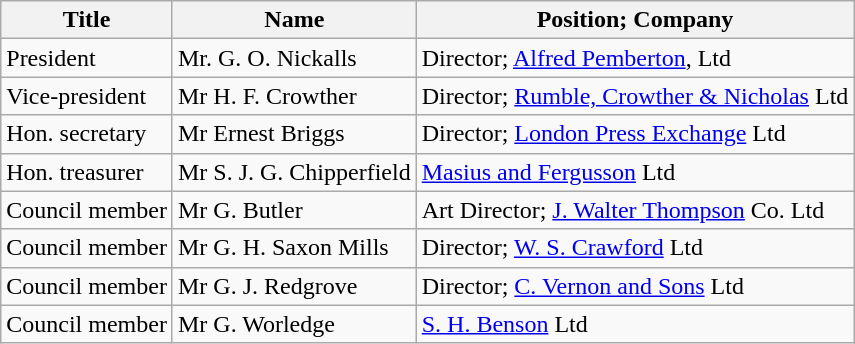<table class="wikitable">
<tr>
<th>Title</th>
<th>Name</th>
<th>Position; Company</th>
</tr>
<tr>
<td>President</td>
<td>Mr. G. O. Nickalls</td>
<td>Director; <a href='#'>Alfred Pemberton</a>, Ltd</td>
</tr>
<tr>
<td>Vice-president</td>
<td>Mr H. F. Crowther</td>
<td>Director; <a href='#'>Rumble, Crowther & Nicholas</a> Ltd</td>
</tr>
<tr>
<td>Hon. secretary</td>
<td>Mr Ernest Briggs</td>
<td>Director; <a href='#'>London Press Exchange</a> Ltd</td>
</tr>
<tr>
<td>Hon. treasurer</td>
<td>Mr S. J. G. Chipperfield</td>
<td><a href='#'>Masius and Fergusson</a> Ltd</td>
</tr>
<tr>
<td>Council member</td>
<td>Mr G. Butler</td>
<td>Art Director; <a href='#'>J. Walter Thompson</a> Co. Ltd</td>
</tr>
<tr>
<td>Council member</td>
<td>Mr G. H. Saxon Mills</td>
<td>Director; <a href='#'>W. S. Crawford</a> Ltd</td>
</tr>
<tr>
<td>Council member</td>
<td>Mr G. J. Redgrove</td>
<td>Director; <a href='#'>C. Vernon and Sons</a> Ltd</td>
</tr>
<tr>
<td>Council member</td>
<td>Mr G. Worledge</td>
<td><a href='#'>S. H. Benson</a> Ltd</td>
</tr>
</table>
